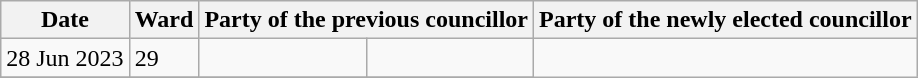<table class="wikitable">
<tr>
<th>Date</th>
<th>Ward</th>
<th colspan=2>Party of the previous councillor</th>
<th colspan=2>Party of the newly elected councillor</th>
</tr>
<tr>
<td>28 Jun 2023</td>
<td>29</td>
<td></td>
<td></td>
</tr>
<tr>
</tr>
</table>
